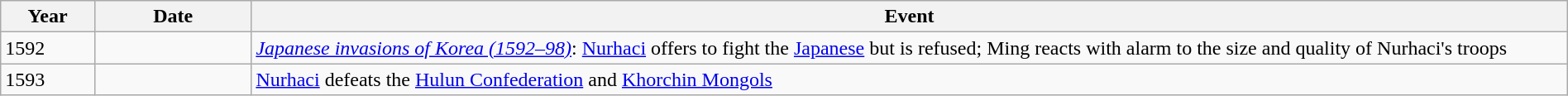<table class="wikitable" style="width:100%;">
<tr>
<th style="width:6%">Year</th>
<th style="width:10%">Date</th>
<th>Event</th>
</tr>
<tr>
<td>1592</td>
<td></td>
<td><em><a href='#'>Japanese invasions of Korea (1592–98)</a></em>: <a href='#'>Nurhaci</a> offers to fight the <a href='#'>Japanese</a> but is refused; Ming reacts with alarm to the size and quality of Nurhaci's troops</td>
</tr>
<tr>
<td>1593</td>
<td></td>
<td><a href='#'>Nurhaci</a> defeats the <a href='#'>Hulun Confederation</a> and <a href='#'>Khorchin Mongols</a></td>
</tr>
</table>
